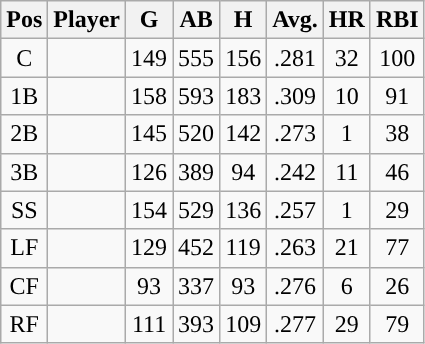<table class="wikitable sortable">
<tr>
<th>Pos</th>
<th>Player</th>
<th>G</th>
<th>AB</th>
<th>H</th>
<th>Avg.</th>
<th>HR</th>
<th>RBI</th>
</tr>
<tr align="center">
<td>C</td>
<td></td>
<td>149</td>
<td>555</td>
<td>156</td>
<td>.281</td>
<td>32</td>
<td>100</td>
</tr>
<tr align="center">
<td>1B</td>
<td></td>
<td>158</td>
<td>593</td>
<td>183</td>
<td>.309</td>
<td>10</td>
<td>91</td>
</tr>
<tr align="center">
<td>2B</td>
<td></td>
<td>145</td>
<td>520</td>
<td>142</td>
<td>.273</td>
<td>1</td>
<td>38</td>
</tr>
<tr align="center">
<td>3B</td>
<td></td>
<td>126</td>
<td>389</td>
<td>94</td>
<td>.242</td>
<td>11</td>
<td>46</td>
</tr>
<tr align="center">
<td>SS</td>
<td></td>
<td>154</td>
<td>529</td>
<td>136</td>
<td>.257</td>
<td>1</td>
<td>29</td>
</tr>
<tr align="center">
<td>LF</td>
<td></td>
<td>129</td>
<td>452</td>
<td>119</td>
<td>.263</td>
<td>21</td>
<td>77</td>
</tr>
<tr align="center">
<td>CF</td>
<td></td>
<td>93</td>
<td>337</td>
<td>93</td>
<td>.276</td>
<td>6</td>
<td>26</td>
</tr>
<tr align="center">
<td>RF</td>
<td></td>
<td>111</td>
<td>393</td>
<td>109</td>
<td>.277</td>
<td>29</td>
<td>79</td>
</tr>
</table>
